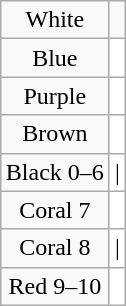<table class="wikitable" style="float:right; text-align:center;">
<tr>
<td>White</td>
<td style="brackground:white;"></td>
</tr>
<tr>
<td>Blue</td>
<td style="background:white;"></td>
</tr>
<tr>
<td>Purple</td>
<td style="background:white;"></td>
</tr>
<tr>
<td>Brown</td>
<td style="background:white;"></td>
</tr>
<tr>
<td>Black 0–6</td>
<td style="background:white;">|</td>
</tr>
<tr>
<td>Coral 7</td>
<td style="background:white;"></td>
</tr>
<tr>
<td>Coral 8</td>
<td style="background:white;">|</td>
</tr>
<tr>
<td>Red 9–10</td>
<td style="background:white;"></td>
</tr>
</table>
